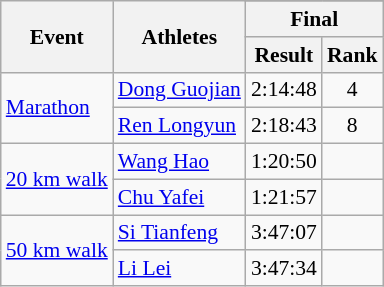<table class=wikitable style="font-size:90%">
<tr>
<th rowspan=3>Event</th>
<th rowspan=3>Athletes</th>
</tr>
<tr>
<th colspan=2>Final</th>
</tr>
<tr>
<th>Result</th>
<th>Rank</th>
</tr>
<tr>
<td rowspan="2"><a href='#'>Marathon</a></td>
<td><a href='#'>Dong Guojian</a></td>
<td align=center>2:14:48</td>
<td align=center>4</td>
</tr>
<tr>
<td><a href='#'>Ren Longyun</a></td>
<td align=center>2:18:43</td>
<td align=center>8</td>
</tr>
<tr>
<td rowspan="2"><a href='#'>20 km walk</a></td>
<td><a href='#'>Wang Hao</a></td>
<td align=center>1:20:50</td>
<td align=center></td>
</tr>
<tr>
<td><a href='#'>Chu Yafei</a></td>
<td align=center>1:21:57</td>
<td align=center></td>
</tr>
<tr>
<td rowspan="2"><a href='#'>50 km walk</a></td>
<td><a href='#'>Si Tianfeng</a></td>
<td align=center>3:47:07</td>
<td align=center></td>
</tr>
<tr>
<td><a href='#'>Li Lei</a></td>
<td align=center>3:47:34</td>
<td align=center></td>
</tr>
</table>
